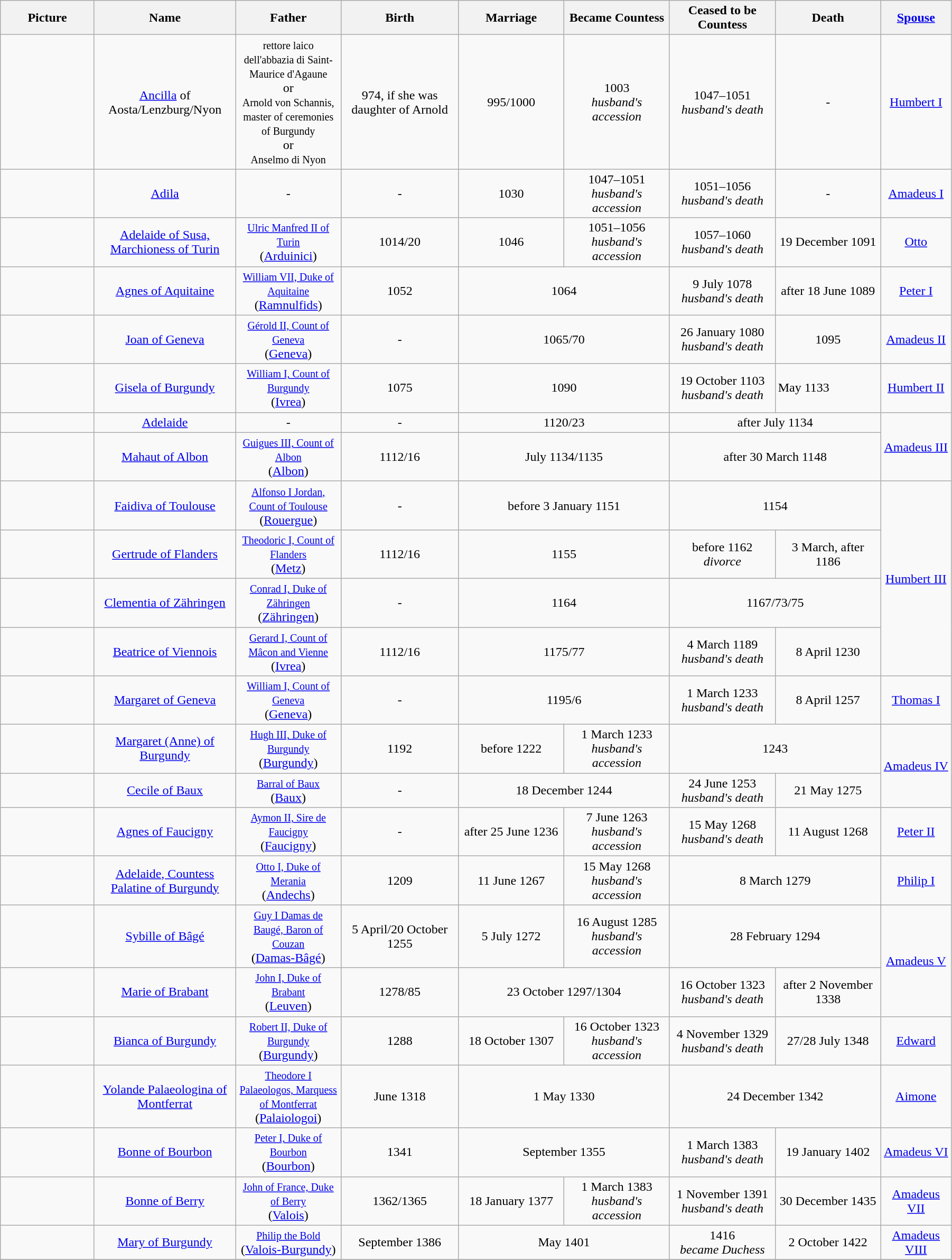<table width=95% class="wikitable">
<tr>
<th width = "8%">Picture</th>
<th width = "10%">Name</th>
<th width = "9%">Father</th>
<th width = "10%">Birth</th>
<th width = "9%">Marriage</th>
<th width = "9%">Became Countess</th>
<th width = "9%">Ceased to be Countess</th>
<th width = "9%">Death</th>
<th width = "6%"><a href='#'>Spouse</a></th>
</tr>
<tr>
<td align="center"></td>
<td align="center"><a href='#'>Ancilla</a> of Aosta/Lenzburg/Nyon</td>
<td align="center"><small>rettore laico dell'abbazia di Saint-Maurice d'Agaune</small><br>or<br><small>Arnold von Schannis, master of ceremonies of Burgundy</small><br>or<br><small>Anselmo di Nyon</small></td>
<td align="center">974, if she was daughter of Arnold</td>
<td align="center">995/1000</td>
<td align="center">1003<br><em>husband's accession</em></td>
<td align="center">1047–1051<br><em>husband's death</em></td>
<td align="center">-</td>
<td align="center"><a href='#'>Humbert I</a></td>
</tr>
<tr>
<td align="center"></td>
<td align="center"><a href='#'>Adila</a></td>
<td align="center">-</td>
<td align="center">-</td>
<td align="center">1030</td>
<td align="center">1047–1051<br><em>husband's accession</em></td>
<td align="center">1051–1056<br><em>husband's death</em></td>
<td align="center">-</td>
<td align="center"><a href='#'>Amadeus I</a></td>
</tr>
<tr>
<td align="center"></td>
<td align="center"><a href='#'>Adelaide of Susa, Marchioness of Turin</a></td>
<td align="center"><small><a href='#'>Ulric Manfred II of Turin</a></small><br>(<a href='#'>Arduinici</a>)</td>
<td align="center">1014/20</td>
<td align="center">1046</td>
<td align="center">1051–1056<br><em>husband's accession</em></td>
<td align="center">1057–1060<br><em>husband's death</em></td>
<td align="center">19 December 1091</td>
<td align="center"><a href='#'>Otto</a></td>
</tr>
<tr>
<td align="center"></td>
<td align="center"><a href='#'>Agnes of Aquitaine</a></td>
<td align="center"><small><a href='#'>William VII, Duke of Aquitaine</a></small><br>(<a href='#'>Ramnulfids</a>)</td>
<td align="center">1052</td>
<td align="center" colspan="2">1064</td>
<td align="center">9 July 1078<br><em>husband's death</em></td>
<td align="center">after 18 June 1089</td>
<td align="center"><a href='#'>Peter I</a></td>
</tr>
<tr>
<td align="center"></td>
<td align="center"><a href='#'>Joan of Geneva</a></td>
<td align="center"><small><a href='#'>Gérold II, Count of Geneva</a></small><br>(<a href='#'>Geneva</a>)</td>
<td align="center">-</td>
<td align="center" colspan="2">1065/70</td>
<td align="center">26 January 1080<br><em>husband's death</em></td>
<td align="center">1095</td>
<td align="center"><a href='#'>Amadeus II</a></td>
</tr>
<tr>
<td align="center"></td>
<td align="center"><a href='#'>Gisela of Burgundy</a></td>
<td align="center"><small><a href='#'>William I, Count of Burgundy</a></small><br>(<a href='#'>Ivrea</a>)</td>
<td align=center>1075</td>
<td align="center" colspan="2">1090</td>
<td align="center">19 October 1103<br><em>husband's death</em></td>
<td align="center2">May 1133</td>
<td align="center"><a href='#'>Humbert II</a></td>
</tr>
<tr>
<td align="center"></td>
<td align="center"><a href='#'>Adelaide</a></td>
<td align="center">-</td>
<td align="center">-</td>
<td align="center" colspan="2">1120/23</td>
<td align="center" colspan="2">after July 1134</td>
<td align="center" rowspan="2"><a href='#'>Amadeus III</a></td>
</tr>
<tr>
<td align="center"></td>
<td align="center"><a href='#'>Mahaut of Albon</a></td>
<td align="center"><small><a href='#'>Guigues III, Count of Albon</a></small><br> (<a href='#'>Albon</a>)</td>
<td align="center">1112/16</td>
<td align="center" colspan="2">July 1134/1135</td>
<td align="center" colspan="2">after 30 March 1148</td>
</tr>
<tr>
<td align="center"></td>
<td align="center"><a href='#'>Faidiva of Toulouse</a></td>
<td align="center"><small><a href='#'>Alfonso I Jordan, Count of Toulouse</a></small><br>(<a href='#'>Rouergue</a>)</td>
<td align=center>-</td>
<td align="center" colspan="2">before 3 January 1151</td>
<td align="center" colspan="2">1154</td>
<td align="center" rowspan="4"><a href='#'>Humbert III</a></td>
</tr>
<tr>
<td align="center"></td>
<td align="center"><a href='#'>Gertrude of Flanders</a></td>
<td align="center"><small><a href='#'>Theodoric I, Count of Flanders</a></small><br> (<a href='#'>Metz</a>)</td>
<td align="center">1112/16</td>
<td align="center" colspan="2">1155</td>
<td align="center">before 1162<br><em>divorce</em></td>
<td align="center">3 March, after 1186</td>
</tr>
<tr>
<td align="center"></td>
<td align="center"><a href='#'>Clementia of Zähringen</a></td>
<td align="center"><small><a href='#'>Conrad I, Duke of Zähringen</a></small><br> (<a href='#'>Zähringen</a>)</td>
<td align="center">-</td>
<td align="center" colspan="2">1164</td>
<td align="center" colspan="2">1167/73/75</td>
</tr>
<tr>
<td align="center"></td>
<td align="center"><a href='#'>Beatrice of Viennois</a></td>
<td align="center"><small><a href='#'>Gerard I, Count of Mâcon and Vienne</a></small><br> (<a href='#'>Ivrea</a>)</td>
<td align="center">1112/16</td>
<td align="center" colspan="2">1175/77</td>
<td align="center">4 March 1189<br><em>husband's death</em></td>
<td align="center">8 April 1230</td>
</tr>
<tr>
<td align="center"></td>
<td align="center"><a href='#'>Margaret of Geneva</a></td>
<td align="center"><small><a href='#'>William I, Count of Geneva</a></small><br> (<a href='#'>Geneva</a>)</td>
<td align="center">-</td>
<td align="center" colspan="2">1195/6</td>
<td align="center">1 March 1233<br><em>husband's death</em></td>
<td align="center">8 April 1257</td>
<td align="center"><a href='#'>Thomas I</a></td>
</tr>
<tr>
<td align="center"></td>
<td align="center"><a href='#'>Margaret (Anne) of Burgundy</a></td>
<td align="center"><small><a href='#'>Hugh III, Duke of Burgundy</a></small><br> (<a href='#'>Burgundy</a>)</td>
<td align="center">1192</td>
<td align="center">before 1222</td>
<td align="center">1 March 1233<br><em>husband's accession</em></td>
<td align="center" colspan="2">1243</td>
<td align="center" rowspan="2"><a href='#'>Amadeus IV</a></td>
</tr>
<tr>
<td align="center"></td>
<td align="center"><a href='#'>Cecile of Baux</a></td>
<td align="center"><small><a href='#'>Barral of Baux</a></small><br> (<a href='#'>Baux</a>)</td>
<td align="center">-</td>
<td align="center" colspan="2">18 December 1244</td>
<td align="center">24 June 1253<br><em>husband's death</em></td>
<td align="center">21 May 1275</td>
</tr>
<tr>
<td align="center"></td>
<td align="center"><a href='#'>Agnes of Faucigny</a></td>
<td align="center"><small><a href='#'>Aymon II, Sire de Faucigny</a></small><br> (<a href='#'>Faucigny</a>)</td>
<td align="center">-</td>
<td align="center">after 25 June 1236</td>
<td align="center">7 June 1263<br><em>husband's accession</em></td>
<td align="center">15 May 1268<br><em>husband's death</em></td>
<td align="center">11 August 1268</td>
<td align="center"><a href='#'>Peter II</a></td>
</tr>
<tr>
<td align="center"></td>
<td align="center"><a href='#'>Adelaide, Countess Palatine of Burgundy</a></td>
<td align="center"><small><a href='#'>Otto I, Duke of Merania</a></small><br> (<a href='#'>Andechs</a>)</td>
<td align="center">1209</td>
<td align="center">11 June 1267</td>
<td align="center">15 May 1268<br><em>husband's accession</em></td>
<td align="center" colspan="2">8 March 1279</td>
<td align="center"><a href='#'>Philip I</a></td>
</tr>
<tr>
<td align="center"></td>
<td align="center"><a href='#'>Sybille of Bâgé</a></td>
<td align="center"><small><a href='#'>Guy I Damas de Baugé, Baron of Couzan</a></small><br> (<a href='#'>Damas-Bâgé</a>)</td>
<td align="center">5 April/20 October 1255</td>
<td align="center">5 July 1272</td>
<td align="center">16 August 1285<br><em>husband's accession</em></td>
<td align="center" colspan="2">28 February 1294</td>
<td align="center" rowspan="2"><a href='#'>Amadeus V</a></td>
</tr>
<tr>
<td align="center"></td>
<td align="center"><a href='#'>Marie of Brabant</a></td>
<td align="center"><small><a href='#'>John I, Duke of Brabant</a></small><br> (<a href='#'>Leuven</a>)</td>
<td align="center">1278/85</td>
<td align="center" colspan="2">23 October 1297/1304</td>
<td align="center">16 October 1323<br><em>husband's death</em></td>
<td align="center">after 2 November 1338</td>
</tr>
<tr>
<td align="center"></td>
<td align="center"><a href='#'>Bianca of Burgundy</a></td>
<td align="center"><small><a href='#'>Robert II, Duke of Burgundy</a></small><br> (<a href='#'>Burgundy</a>)</td>
<td align="center">1288</td>
<td align="center">18 October 1307</td>
<td align="center">16 October 1323<br><em>husband's accession</em></td>
<td align="center">4 November 1329<br><em>husband's death</em></td>
<td align="center">27/28 July 1348</td>
<td align="center"><a href='#'>Edward</a></td>
</tr>
<tr>
<td align="center"></td>
<td align="center"><a href='#'>Yolande Palaeologina of Montferrat</a></td>
<td align="center"><small><a href='#'>Theodore I Palaeologos, Marquess of Montferrat</a></small><br> (<a href='#'>Palaiologoi</a>)</td>
<td align="center">June 1318</td>
<td align="center" colspan="2">1 May 1330</td>
<td align="center" colspan="2">24 December 1342</td>
<td align="center"><a href='#'>Aimone</a></td>
</tr>
<tr>
<td align="center"></td>
<td align="center"><a href='#'>Bonne of Bourbon</a></td>
<td align="center"><small><a href='#'>Peter I, Duke of Bourbon</a></small><br> (<a href='#'>Bourbon</a>)</td>
<td align="center">1341</td>
<td align="center" colspan="2">September 1355</td>
<td align="center">1 March 1383<br><em>husband's death</em></td>
<td align="center">19 January 1402</td>
<td align="center"><a href='#'>Amadeus VI</a></td>
</tr>
<tr>
<td align="center"></td>
<td align="center"><a href='#'>Bonne of Berry</a></td>
<td align="center"><small><a href='#'>John of France, Duke of Berry</a></small><br> (<a href='#'>Valois</a>)</td>
<td align="center">1362/1365</td>
<td align="center">18 January 1377</td>
<td align="center">1 March 1383<br><em>husband's accession</em></td>
<td align="center">1 November 1391<br><em>husband's death</em></td>
<td align="center">30 December 1435</td>
<td align="center"><a href='#'>Amadeus VII</a></td>
</tr>
<tr>
<td align="center"></td>
<td align="center"><a href='#'>Mary of Burgundy</a></td>
<td align="center"><small><a href='#'>Philip the Bold</a></small><br>(<a href='#'>Valois-Burgundy</a>)</td>
<td align="center">September 1386</td>
<td align="center" colspan="2">May 1401</td>
<td align="center">1416<br><em>became Duchess</em></td>
<td align="center">2 October 1422</td>
<td align="center"><a href='#'>Amadeus VIII</a></td>
</tr>
<tr>
</tr>
</table>
